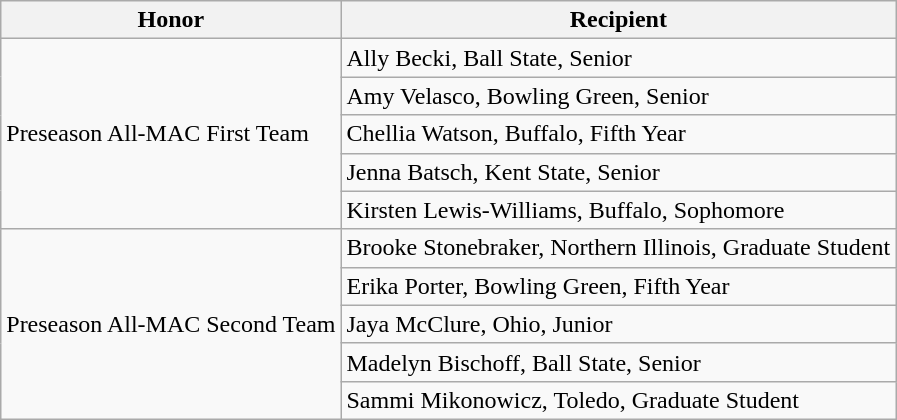<table class="wikitable" border="1">
<tr>
<th>Honor</th>
<th>Recipient</th>
</tr>
<tr>
<td rowspan=5 valign=middle>Preseason All-MAC First Team</td>
<td>Ally Becki, Ball State, Senior</td>
</tr>
<tr>
<td>Amy Velasco, Bowling Green, Senior</td>
</tr>
<tr>
<td>Chellia Watson, Buffalo, Fifth Year</td>
</tr>
<tr>
<td>Jenna Batsch, Kent State, Senior</td>
</tr>
<tr>
<td>Kirsten Lewis-Williams, Buffalo, Sophomore</td>
</tr>
<tr>
<td rowspan=6 valign=middle>Preseason All-MAC Second Team</td>
<td>Brooke Stonebraker, Northern Illinois, Graduate Student</td>
</tr>
<tr>
<td>Erika Porter, Bowling Green, Fifth Year</td>
</tr>
<tr>
<td>Jaya McClure, Ohio, Junior</td>
</tr>
<tr>
<td>Madelyn Bischoff, Ball State, Senior</td>
</tr>
<tr>
<td>Sammi Mikonowicz, Toledo, Graduate Student</td>
</tr>
</table>
